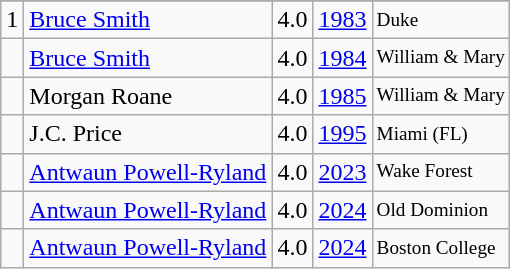<table class="wikitable">
<tr>
</tr>
<tr>
<td>1</td>
<td><a href='#'>Bruce Smith</a></td>
<td>4.0</td>
<td><a href='#'>1983</a></td>
<td style="font-size:80%;">Duke</td>
</tr>
<tr>
<td></td>
<td><a href='#'>Bruce Smith</a></td>
<td>4.0</td>
<td><a href='#'>1984</a></td>
<td style="font-size:80%;">William & Mary</td>
</tr>
<tr>
<td></td>
<td>Morgan Roane</td>
<td>4.0</td>
<td><a href='#'>1985</a></td>
<td style="font-size:80%;">William & Mary</td>
</tr>
<tr>
<td></td>
<td>J.C. Price</td>
<td>4.0</td>
<td><a href='#'>1995</a></td>
<td style="font-size:80%;">Miami (FL)</td>
</tr>
<tr>
<td></td>
<td><a href='#'>Antwaun Powell-Ryland</a></td>
<td>4.0</td>
<td><a href='#'>2023</a></td>
<td style="font-size:80%;">Wake Forest</td>
</tr>
<tr>
<td></td>
<td><a href='#'>Antwaun Powell-Ryland</a></td>
<td>4.0</td>
<td><a href='#'>2024</a></td>
<td style="font-size:80%;">Old Dominion</td>
</tr>
<tr>
<td></td>
<td><a href='#'>Antwaun Powell-Ryland</a></td>
<td>4.0</td>
<td><a href='#'>2024</a></td>
<td style="font-size:80%;">Boston College</td>
</tr>
</table>
